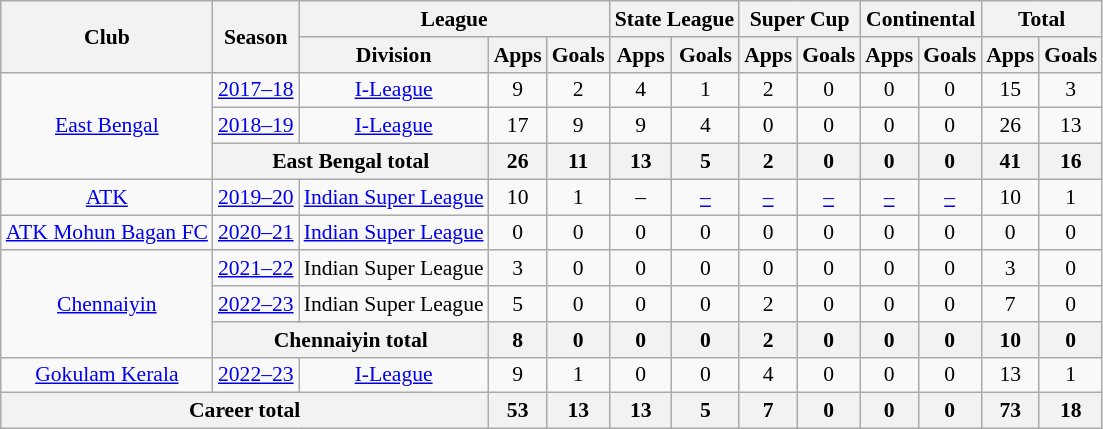<table class="wikitable" style="font-size:90%; text-align:center;">
<tr>
<th rowspan="2">Club</th>
<th rowspan="2">Season</th>
<th colspan="3">League</th>
<th colspan="2">State League</th>
<th colspan="2">Super Cup</th>
<th colspan="2">Continental</th>
<th colspan="2">Total</th>
</tr>
<tr>
<th>Division</th>
<th>Apps</th>
<th>Goals</th>
<th>Apps</th>
<th>Goals</th>
<th>Apps</th>
<th>Goals</th>
<th>Apps</th>
<th>Goals</th>
<th>Apps</th>
<th>Goals</th>
</tr>
<tr>
<td rowspan="3"><a href='#'>East Bengal</a></td>
<td><a href='#'>2017–18</a></td>
<td><a href='#'>I-League</a></td>
<td>9</td>
<td>2</td>
<td>4</td>
<td>1</td>
<td>2</td>
<td>0</td>
<td>0</td>
<td>0</td>
<td>15</td>
<td>3</td>
</tr>
<tr>
<td><a href='#'>2018–19</a></td>
<td><a href='#'>I-League</a></td>
<td>17</td>
<td>9</td>
<td>9</td>
<td>4</td>
<td>0</td>
<td>0</td>
<td>0</td>
<td>0</td>
<td>26</td>
<td>13</td>
</tr>
<tr>
<th colspan="2">East Bengal total</th>
<th>26</th>
<th>11</th>
<th>13</th>
<th>5</th>
<th>2</th>
<th>0</th>
<th>0</th>
<th>0</th>
<th>41</th>
<th>16</th>
</tr>
<tr>
<td rowspan=""><a href='#'>ATK</a></td>
<td><a href='#'>2019–20</a></td>
<td><a href='#'>Indian Super League</a></td>
<td>10</td>
<td>1</td>
<td>–</td>
<td><a href='#'>–</a></td>
<td><a href='#'>–</a></td>
<td><a href='#'>–</a></td>
<td><a href='#'>–</a></td>
<td><a href='#'>–</a></td>
<td>10</td>
<td>1</td>
</tr>
<tr>
<td><a href='#'>ATK Mohun Bagan FC</a></td>
<td><a href='#'>2020–21</a></td>
<td><a href='#'>Indian Super League</a></td>
<td>0</td>
<td>0</td>
<td>0</td>
<td>0</td>
<td>0</td>
<td>0</td>
<td>0</td>
<td>0</td>
<td>0</td>
<td>0</td>
</tr>
<tr>
<td rowspan="3"><a href='#'>Chennaiyin</a></td>
<td><a href='#'>2021–22</a></td>
<td>Indian Super League</td>
<td>3</td>
<td>0</td>
<td>0</td>
<td>0</td>
<td>0</td>
<td>0</td>
<td>0</td>
<td>0</td>
<td>3</td>
<td>0</td>
</tr>
<tr>
<td><a href='#'>2022–23</a></td>
<td>Indian Super League</td>
<td>5</td>
<td>0</td>
<td>0</td>
<td>0</td>
<td>2</td>
<td>0</td>
<td>0</td>
<td>0</td>
<td>7</td>
<td>0</td>
</tr>
<tr>
<th colspan="2">Chennaiyin total</th>
<th>8</th>
<th>0</th>
<th>0</th>
<th>0</th>
<th>2</th>
<th>0</th>
<th>0</th>
<th>0</th>
<th>10</th>
<th>0</th>
</tr>
<tr>
<td><a href='#'>Gokulam Kerala</a></td>
<td><a href='#'>2022–23</a></td>
<td><a href='#'>I-League</a></td>
<td>9</td>
<td>1</td>
<td>0</td>
<td>0</td>
<td>4</td>
<td>0</td>
<td>0</td>
<td>0</td>
<td>13</td>
<td>1</td>
</tr>
<tr>
<th colspan="3">Career total</th>
<th>53</th>
<th>13</th>
<th>13</th>
<th>5</th>
<th>7</th>
<th>0</th>
<th>0</th>
<th>0</th>
<th>73</th>
<th>18</th>
</tr>
</table>
